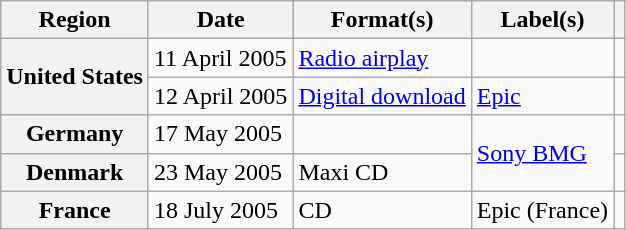<table class="wikitable plainrowheaders">
<tr>
<th scope="col">Region</th>
<th scope="col">Date</th>
<th scope="col">Format(s)</th>
<th scope="col">Label(s)</th>
<th scope="col"></th>
</tr>
<tr>
<th scope="row" rowspan="2">United States</th>
<td>11 April 2005</td>
<td><a href='#'>Radio airplay</a></td>
<td></td>
<td></td>
</tr>
<tr>
<td>12 April 2005</td>
<td><a href='#'>Digital download</a></td>
<td><a href='#'>Epic</a></td>
<td></td>
</tr>
<tr>
<th scope="row">Germany</th>
<td>17 May 2005</td>
<td></td>
<td rowspan="2"><a href='#'>Sony BMG</a></td>
<td></td>
</tr>
<tr>
<th scope="row">Denmark</th>
<td>23 May 2005</td>
<td>Maxi CD</td>
<td></td>
</tr>
<tr>
<th scope="row">France</th>
<td>18 July 2005</td>
<td>CD</td>
<td>Epic (France)</td>
<td></td>
</tr>
</table>
